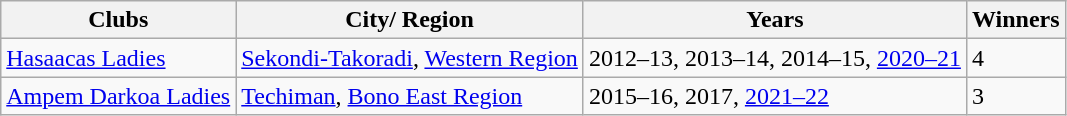<table class="wikitable">
<tr>
<th>Clubs</th>
<th>City/ Region</th>
<th>Years</th>
<th>Winners</th>
</tr>
<tr>
<td><a href='#'>Hasaacas Ladies</a></td>
<td><a href='#'>Sekondi-Takoradi</a>, <a href='#'>Western Region</a></td>
<td>2012–13, 2013–14, 2014–15, <a href='#'>2020–21</a></td>
<td>4</td>
</tr>
<tr>
<td><a href='#'>Ampem Darkoa Ladies</a></td>
<td><a href='#'>Techiman</a>, <a href='#'>Bono East Region</a></td>
<td>2015–16, 2017, <a href='#'>2021–22</a></td>
<td>3</td>
</tr>
</table>
